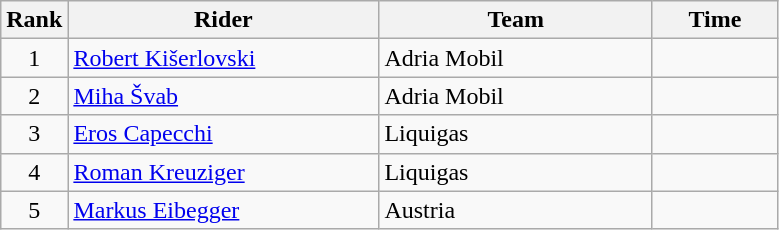<table class="wikitable">
<tr>
<th>Rank</th>
<th>Rider</th>
<th>Team</th>
<th>Time</th>
</tr>
<tr>
<td align=center>1</td>
<td width=200> <a href='#'>Robert Kišerlovski</a> </td>
<td width=175>Adria Mobil</td>
<td width=76 align=right></td>
</tr>
<tr>
<td align=center>2</td>
<td> <a href='#'>Miha Švab</a></td>
<td>Adria Mobil</td>
<td align=right></td>
</tr>
<tr>
<td align=center>3</td>
<td> <a href='#'>Eros Capecchi</a></td>
<td>Liquigas</td>
<td align=right></td>
</tr>
<tr>
<td align=center>4</td>
<td> <a href='#'>Roman Kreuziger</a></td>
<td>Liquigas</td>
<td align=right></td>
</tr>
<tr>
<td align=center>5</td>
<td> <a href='#'>Markus Eibegger</a></td>
<td>Austria</td>
<td align=right></td>
</tr>
</table>
